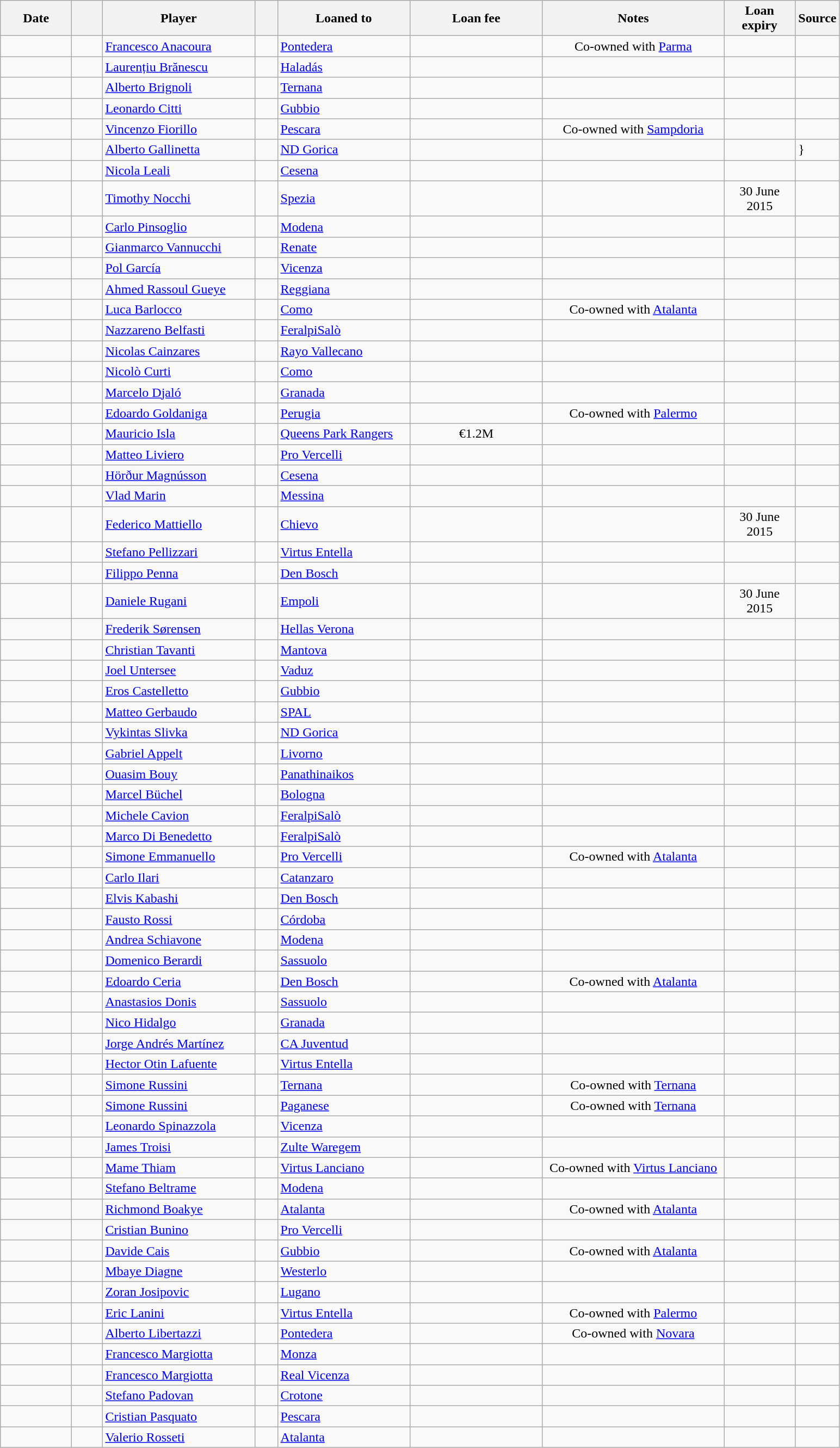<table class="wikitable sortable">
<tr>
<th style="width:80px;">Date</th>
<th style="width:30px;"></th>
<th style="width:180px;">Player</th>
<th style="width:20px;"></th>
<th style="width:155px;">Loaned to</th>
<th style="width:155px;" class="unsortable">Loan fee</th>
<th style="width:215px;" class="unsortable">Notes</th>
<th style="width:80px;">Loan expiry</th>
<th style="width:20px;">Source</th>
</tr>
<tr>
<td></td>
<td align=center></td>
<td> <a href='#'>Francesco Anacoura</a></td>
<td align=center></td>
<td> <a href='#'>Pontedera</a></td>
<td align=center></td>
<td align=center>Co-owned with  <a href='#'>Parma</a></td>
<td align=center></td>
<td></td>
</tr>
<tr>
<td></td>
<td align=center></td>
<td> <a href='#'>Laurențiu Brănescu</a></td>
<td align=center></td>
<td> <a href='#'>Haladás</a></td>
<td align=center></td>
<td align=center></td>
<td align=center></td>
<td></td>
</tr>
<tr>
<td></td>
<td align=center></td>
<td> <a href='#'>Alberto Brignoli</a></td>
<td align=center></td>
<td> <a href='#'>Ternana</a></td>
<td align=center></td>
<td align=center></td>
<td align=center></td>
<td></td>
</tr>
<tr>
<td></td>
<td align=center></td>
<td> <a href='#'>Leonardo Citti</a></td>
<td align=center></td>
<td> <a href='#'>Gubbio</a></td>
<td align=center></td>
<td align=center></td>
<td align=center></td>
<td></td>
</tr>
<tr>
<td></td>
<td align=center></td>
<td> <a href='#'>Vincenzo Fiorillo</a></td>
<td align=center></td>
<td> <a href='#'>Pescara</a></td>
<td align=center></td>
<td align=center>Co-owned with  <a href='#'>Sampdoria</a></td>
<td align=center></td>
<td></td>
</tr>
<tr>
<td></td>
<td align=center></td>
<td> <a href='#'>Alberto Gallinetta</a></td>
<td align=center></td>
<td> <a href='#'>ND Gorica</a></td>
<td align=center></td>
<td align=center></td>
<td align=center></td>
<td>}</td>
</tr>
<tr>
<td></td>
<td align=center></td>
<td> <a href='#'>Nicola Leali</a></td>
<td align=center></td>
<td> <a href='#'>Cesena</a></td>
<td align=center></td>
<td align=center></td>
<td align=center></td>
<td></td>
</tr>
<tr>
<td></td>
<td align=center></td>
<td> <a href='#'>Timothy Nocchi</a></td>
<td align=center></td>
<td> <a href='#'>Spezia</a></td>
<td align=center></td>
<td align=center></td>
<td align=center>30 June 2015</td>
<td></td>
</tr>
<tr>
<td></td>
<td align=center></td>
<td> <a href='#'>Carlo Pinsoglio</a></td>
<td align=center></td>
<td> <a href='#'>Modena</a></td>
<td align=center></td>
<td align=center></td>
<td align=center></td>
<td></td>
</tr>
<tr>
<td></td>
<td align=center></td>
<td> <a href='#'>Gianmarco Vannucchi</a></td>
<td align=center></td>
<td> <a href='#'>Renate</a></td>
<td align=center></td>
<td align=center></td>
<td align=center></td>
<td></td>
</tr>
<tr>
<td></td>
<td align=center></td>
<td> <a href='#'>Pol García</a></td>
<td align=center></td>
<td> <a href='#'>Vicenza</a></td>
<td align=center></td>
<td align=center></td>
<td align=center></td>
<td></td>
</tr>
<tr>
<td></td>
<td align=center></td>
<td> <a href='#'>Ahmed Rassoul Gueye</a></td>
<td align=center></td>
<td> <a href='#'>Reggiana</a></td>
<td align=center></td>
<td align=center></td>
<td align=center></td>
<td></td>
</tr>
<tr>
<td></td>
<td align=center></td>
<td> <a href='#'>Luca Barlocco</a></td>
<td align=center></td>
<td> <a href='#'>Como</a></td>
<td align=center></td>
<td align=center>Co-owned with <a href='#'>Atalanta</a></td>
<td align=center></td>
<td></td>
</tr>
<tr>
<td></td>
<td align=center></td>
<td> <a href='#'>Nazzareno Belfasti</a></td>
<td align=center></td>
<td> <a href='#'>FeralpiSalò</a></td>
<td align=center></td>
<td align=center></td>
<td align=center></td>
<td></td>
</tr>
<tr>
<td></td>
<td align=center></td>
<td> <a href='#'>Nicolas Cainzares</a></td>
<td align=center></td>
<td> <a href='#'>Rayo Vallecano</a></td>
<td align=center></td>
<td align=center></td>
<td align=center></td>
<td></td>
</tr>
<tr>
<td></td>
<td align=center></td>
<td> <a href='#'>Nicolò Curti</a></td>
<td align=center></td>
<td> <a href='#'>Como</a></td>
<td align=center></td>
<td align=center></td>
<td align=center></td>
<td></td>
</tr>
<tr>
<td></td>
<td align=center></td>
<td> <a href='#'>Marcelo Djaló</a></td>
<td align=center></td>
<td> <a href='#'>Granada</a></td>
<td align=center></td>
<td align=center></td>
<td align=center></td>
<td></td>
</tr>
<tr>
<td></td>
<td align=center></td>
<td> <a href='#'>Edoardo Goldaniga</a></td>
<td align=center></td>
<td> <a href='#'>Perugia</a></td>
<td align=center></td>
<td align=center>Co-owned with  <a href='#'>Palermo</a></td>
<td align=center></td>
<td></td>
</tr>
<tr>
<td></td>
<td align=center></td>
<td> <a href='#'>Mauricio Isla</a></td>
<td align=center></td>
<td> <a href='#'>Queens Park Rangers</a></td>
<td align=center>€1.2M</td>
<td align=center></td>
<td align=center></td>
<td></td>
</tr>
<tr>
<td></td>
<td align=center></td>
<td> <a href='#'>Matteo Liviero</a></td>
<td align=center></td>
<td> <a href='#'>Pro Vercelli</a></td>
<td align=center></td>
<td align=center></td>
<td align=center></td>
<td></td>
</tr>
<tr>
<td></td>
<td align=center></td>
<td> <a href='#'>Hörður Magnússon</a></td>
<td align=center></td>
<td> <a href='#'>Cesena</a></td>
<td align=center></td>
<td align=center></td>
<td align=center></td>
<td></td>
</tr>
<tr>
<td></td>
<td align=center></td>
<td> <a href='#'>Vlad Marin</a></td>
<td align=center></td>
<td> <a href='#'>Messina</a></td>
<td align=center></td>
<td align=center></td>
<td align=center></td>
<td></td>
</tr>
<tr>
<td></td>
<td align=center></td>
<td> <a href='#'>Federico Mattiello</a></td>
<td align=center></td>
<td> <a href='#'>Chievo</a></td>
<td align=center></td>
<td align=center></td>
<td align=center>30 June 2015</td>
<td></td>
</tr>
<tr>
<td></td>
<td align=center></td>
<td> <a href='#'>Stefano Pellizzari</a></td>
<td align=center></td>
<td> <a href='#'>Virtus Entella</a></td>
<td align=center></td>
<td align=center></td>
<td align=center></td>
<td></td>
</tr>
<tr>
<td></td>
<td align=center></td>
<td> <a href='#'>Filippo Penna</a></td>
<td align=center></td>
<td> <a href='#'>Den Bosch</a></td>
<td align=center></td>
<td align=center></td>
<td align=center></td>
<td></td>
</tr>
<tr>
<td></td>
<td align=center></td>
<td> <a href='#'>Daniele Rugani</a></td>
<td align=center></td>
<td> <a href='#'>Empoli</a></td>
<td align=center></td>
<td align=center></td>
<td align=center>30 June 2015</td>
<td></td>
</tr>
<tr>
<td></td>
<td align=center></td>
<td> <a href='#'>Frederik Sørensen</a></td>
<td align=center></td>
<td> <a href='#'>Hellas Verona</a></td>
<td align=center></td>
<td align=center></td>
<td align=center></td>
<td></td>
</tr>
<tr>
<td></td>
<td align=center></td>
<td> <a href='#'>Christian Tavanti</a></td>
<td align=center></td>
<td> <a href='#'>Mantova</a></td>
<td align=center></td>
<td align=center></td>
<td align=center></td>
<td></td>
</tr>
<tr>
<td></td>
<td align=center></td>
<td> <a href='#'>Joel Untersee</a></td>
<td align=center></td>
<td> <a href='#'>Vaduz</a></td>
<td align=center></td>
<td align=center></td>
<td align=center></td>
<td></td>
</tr>
<tr>
<td></td>
<td align=center></td>
<td> <a href='#'>Eros Castelletto</a></td>
<td align=center></td>
<td> <a href='#'>Gubbio</a></td>
<td align=center></td>
<td align=center></td>
<td align=center></td>
<td></td>
</tr>
<tr>
<td></td>
<td align=center></td>
<td> <a href='#'>Matteo Gerbaudo</a></td>
<td align=center></td>
<td> <a href='#'>SPAL</a></td>
<td align=center></td>
<td align=center></td>
<td align=center></td>
<td> </td>
</tr>
<tr>
<td></td>
<td align=center></td>
<td> <a href='#'>Vykintas Slivka</a></td>
<td align=center></td>
<td> <a href='#'>ND Gorica</a></td>
<td align=center></td>
<td align=center></td>
<td align=center></td>
<td></td>
</tr>
<tr>
<td></td>
<td align=center></td>
<td> <a href='#'>Gabriel Appelt</a></td>
<td align=center></td>
<td> <a href='#'>Livorno</a></td>
<td align=center></td>
<td align=center></td>
<td align=center></td>
<td></td>
</tr>
<tr>
<td></td>
<td align=center></td>
<td> <a href='#'>Ouasim Bouy</a></td>
<td align=center></td>
<td> <a href='#'>Panathinaikos</a></td>
<td align=center></td>
<td align=center></td>
<td align=center></td>
<td></td>
</tr>
<tr>
<td></td>
<td align=center></td>
<td> <a href='#'>Marcel Büchel</a></td>
<td align=center></td>
<td> <a href='#'>Bologna</a></td>
<td align=center></td>
<td align=center></td>
<td align=center></td>
<td></td>
</tr>
<tr>
<td></td>
<td align=center></td>
<td> <a href='#'>Michele Cavion</a></td>
<td align=center></td>
<td> <a href='#'>FeralpiSalò</a></td>
<td align=center></td>
<td align=center></td>
<td align=center></td>
<td></td>
</tr>
<tr>
<td></td>
<td align=center></td>
<td> <a href='#'>Marco Di Benedetto</a></td>
<td align=center></td>
<td> <a href='#'>FeralpiSalò</a></td>
<td align=center></td>
<td align=center></td>
<td align=center></td>
<td></td>
</tr>
<tr>
<td></td>
<td align=center></td>
<td> <a href='#'>Simone Emmanuello</a></td>
<td align=center></td>
<td> <a href='#'>Pro Vercelli</a></td>
<td align=center></td>
<td align=center>Co-owned with  <a href='#'>Atalanta</a></td>
<td align=center></td>
<td></td>
</tr>
<tr>
<td></td>
<td align=center></td>
<td> <a href='#'>Carlo Ilari</a></td>
<td align=center></td>
<td> <a href='#'>Catanzaro</a></td>
<td align=center></td>
<td align=center></td>
<td align=center></td>
<td></td>
</tr>
<tr>
<td></td>
<td align=center></td>
<td> <a href='#'>Elvis Kabashi</a></td>
<td align=center></td>
<td> <a href='#'>Den Bosch</a></td>
<td align=center></td>
<td align=center></td>
<td align=center></td>
<td></td>
</tr>
<tr>
<td></td>
<td align=center></td>
<td> <a href='#'>Fausto Rossi</a></td>
<td align=center></td>
<td> <a href='#'>Córdoba</a></td>
<td align=center></td>
<td align=center></td>
<td align=center></td>
<td></td>
</tr>
<tr>
<td></td>
<td align=center></td>
<td> <a href='#'>Andrea Schiavone</a></td>
<td align=center></td>
<td> <a href='#'>Modena</a></td>
<td align=center></td>
<td align=center></td>
<td align=center></td>
<td></td>
</tr>
<tr>
<td></td>
<td align=center></td>
<td> <a href='#'>Domenico Berardi</a></td>
<td align=center></td>
<td> <a href='#'>Sassuolo</a></td>
<td align=center></td>
<td align=center></td>
<td align=center></td>
<td></td>
</tr>
<tr>
<td></td>
<td align=center></td>
<td> <a href='#'>Edoardo Ceria</a></td>
<td align=center></td>
<td> <a href='#'>Den Bosch</a></td>
<td align=center></td>
<td align=center>Co-owned with  <a href='#'>Atalanta</a></td>
<td align=center></td>
<td></td>
</tr>
<tr>
<td></td>
<td align=center></td>
<td> <a href='#'>Anastasios Donis</a></td>
<td align=center></td>
<td> <a href='#'>Sassuolo</a></td>
<td align=center></td>
<td align=center></td>
<td align=center></td>
<td></td>
</tr>
<tr>
<td></td>
<td align=center></td>
<td> <a href='#'>Nico Hidalgo</a></td>
<td align=center></td>
<td> <a href='#'>Granada</a></td>
<td align=center></td>
<td align=center></td>
<td align=center></td>
<td></td>
</tr>
<tr>
<td></td>
<td align=center></td>
<td> <a href='#'>Jorge Andrés Martínez</a></td>
<td align=center></td>
<td> <a href='#'>CA Juventud</a></td>
<td align=center></td>
<td align=center></td>
<td align=center></td>
<td></td>
</tr>
<tr>
<td></td>
<td align=center></td>
<td> <a href='#'>Hector Otin Lafuente</a></td>
<td align=center></td>
<td> <a href='#'>Virtus Entella</a></td>
<td align=center></td>
<td align=center></td>
<td align=center></td>
<td></td>
</tr>
<tr>
<td></td>
<td align=center></td>
<td> <a href='#'>Simone Russini</a></td>
<td align=center></td>
<td> <a href='#'>Ternana</a></td>
<td align=center></td>
<td align=center>Co-owned with  <a href='#'>Ternana</a></td>
<td align=center></td>
<td></td>
</tr>
<tr>
<td></td>
<td align=center></td>
<td> <a href='#'>Simone Russini</a></td>
<td align=center></td>
<td> <a href='#'>Paganese</a></td>
<td align=center></td>
<td align=center>Co-owned with  <a href='#'>Ternana</a></td>
<td align=center></td>
<td></td>
</tr>
<tr>
<td></td>
<td align=center></td>
<td> <a href='#'>Leonardo Spinazzola</a></td>
<td align=center></td>
<td> <a href='#'>Vicenza</a></td>
<td align=center></td>
<td align=center></td>
<td align=center></td>
<td></td>
</tr>
<tr>
<td></td>
<td align=center></td>
<td> <a href='#'>James Troisi</a></td>
<td align=center></td>
<td> <a href='#'>Zulte Waregem</a></td>
<td align=center></td>
<td align=center></td>
<td align=center></td>
<td></td>
</tr>
<tr>
<td></td>
<td align=center></td>
<td> <a href='#'>Mame Thiam</a></td>
<td align=center></td>
<td> <a href='#'>Virtus Lanciano</a></td>
<td align=center></td>
<td align=center>Co-owned with  <a href='#'>Virtus Lanciano</a></td>
<td align=center></td>
<td> </td>
</tr>
<tr>
<td></td>
<td align=center></td>
<td> <a href='#'>Stefano Beltrame</a></td>
<td align=center></td>
<td> <a href='#'>Modena</a></td>
<td align=center></td>
<td align=center></td>
<td align=center></td>
<td></td>
</tr>
<tr>
<td></td>
<td align=center></td>
<td> <a href='#'>Richmond Boakye</a></td>
<td align=center></td>
<td> <a href='#'>Atalanta</a></td>
<td align=center></td>
<td align=center>Co-owned with  <a href='#'>Atalanta</a></td>
<td align=center></td>
<td></td>
</tr>
<tr>
<td></td>
<td align=center></td>
<td> <a href='#'>Cristian Bunino</a></td>
<td align=center></td>
<td> <a href='#'>Pro Vercelli</a></td>
<td align=center></td>
<td align=center></td>
<td align=center></td>
<td></td>
</tr>
<tr>
<td></td>
<td align=center></td>
<td> <a href='#'>Davide Cais</a></td>
<td align=center></td>
<td> <a href='#'>Gubbio</a></td>
<td align=center></td>
<td align=center>Co-owned with  <a href='#'>Atalanta</a></td>
<td align=center></td>
<td></td>
</tr>
<tr>
<td></td>
<td align=center></td>
<td> <a href='#'>Mbaye Diagne</a></td>
<td align=center></td>
<td> <a href='#'>Westerlo</a></td>
<td align=center></td>
<td align=center></td>
<td align=center></td>
<td></td>
</tr>
<tr>
<td></td>
<td align=center></td>
<td> <a href='#'>Zoran Josipovic</a></td>
<td align=center></td>
<td> <a href='#'>Lugano</a></td>
<td align=center></td>
<td align=center></td>
<td align=center></td>
<td></td>
</tr>
<tr>
<td></td>
<td align=center></td>
<td> <a href='#'>Eric Lanini</a></td>
<td align=center></td>
<td> <a href='#'>Virtus Entella</a></td>
<td align=center></td>
<td align=center>Co-owned with  <a href='#'>Palermo</a></td>
<td align=center></td>
<td></td>
</tr>
<tr>
<td></td>
<td align=center></td>
<td> <a href='#'>Alberto Libertazzi</a></td>
<td align=center></td>
<td> <a href='#'>Pontedera</a></td>
<td align=center></td>
<td align=center>Co-owned with  <a href='#'>Novara</a></td>
<td align=center></td>
<td></td>
</tr>
<tr>
<td></td>
<td align=center></td>
<td> <a href='#'>Francesco Margiotta</a></td>
<td align=center></td>
<td> <a href='#'>Monza</a></td>
<td align=center></td>
<td align=center></td>
<td align=center></td>
<td></td>
</tr>
<tr>
<td></td>
<td align=center></td>
<td> <a href='#'>Francesco Margiotta</a></td>
<td align=center></td>
<td> <a href='#'>Real Vicenza</a></td>
<td align=center></td>
<td align=center></td>
<td align=center></td>
<td></td>
</tr>
<tr>
<td></td>
<td align=center></td>
<td> <a href='#'>Stefano Padovan</a></td>
<td align=center></td>
<td> <a href='#'>Crotone</a></td>
<td align=center></td>
<td align=center></td>
<td align=center></td>
<td></td>
</tr>
<tr>
<td></td>
<td align=center></td>
<td> <a href='#'>Cristian Pasquato</a></td>
<td align=center></td>
<td> <a href='#'>Pescara</a></td>
<td align=center></td>
<td align=center></td>
<td align=center></td>
<td></td>
</tr>
<tr>
<td></td>
<td align=center></td>
<td> <a href='#'>Valerio Rosseti</a></td>
<td align=center></td>
<td> <a href='#'>Atalanta</a></td>
<td align=center></td>
<td align=center></td>
<td align=center></td>
<td></td>
</tr>
</table>
